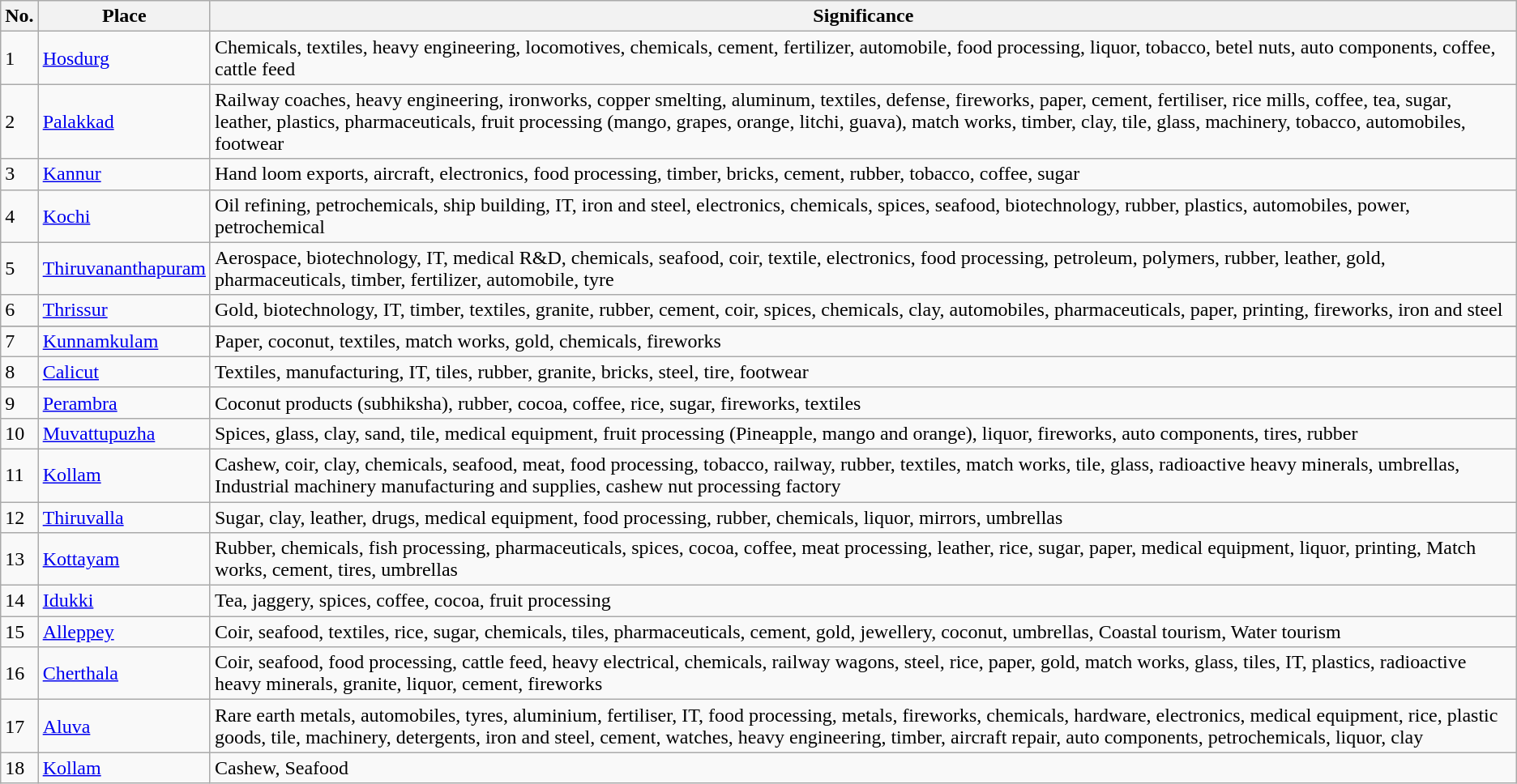<table class="wikitable sortable">
<tr>
<th>No.</th>
<th>Place</th>
<th>Significance</th>
</tr>
<tr>
<td>1</td>
<td><a href='#'>Hosdurg</a></td>
<td>Chemicals, textiles, heavy engineering, locomotives, chemicals, cement, fertilizer, automobile, food processing, liquor, tobacco, betel nuts, auto components, coffee, cattle feed</td>
</tr>
<tr>
<td>2</td>
<td><a href='#'>Palakkad</a></td>
<td>Railway coaches, heavy engineering, ironworks, copper smelting, aluminum, textiles, defense, fireworks, paper, cement, fertiliser, rice mills, coffee, tea, sugar, leather, plastics, pharmaceuticals, fruit processing (mango, grapes, orange, litchi, guava), match works, timber, clay, tile, glass, machinery, tobacco, automobiles, footwear</td>
</tr>
<tr>
<td>3</td>
<td><a href='#'>Kannur</a></td>
<td>Hand loom exports, aircraft, electronics, food processing, timber, bricks, cement, rubber, tobacco, coffee, sugar</td>
</tr>
<tr>
<td>4</td>
<td><a href='#'>Kochi</a></td>
<td>Oil refining, petrochemicals, ship building, IT, iron and steel, electronics, chemicals, spices, seafood, biotechnology, rubber, plastics, automobiles, power, petrochemical</td>
</tr>
<tr>
<td>5</td>
<td><a href='#'>Thiruvananthapuram</a></td>
<td>Aerospace, biotechnology, IT, medical R&D, chemicals, seafood, coir, textile, electronics, food processing, petroleum, polymers, rubber, leather, gold, pharmaceuticals, timber, fertilizer, automobile, tyre</td>
</tr>
<tr>
<td>6</td>
<td><a href='#'>Thrissur</a></td>
<td>Gold, biotechnology, IT, timber, textiles, granite, rubber, cement, coir, spices, chemicals, clay, automobiles, pharmaceuticals, paper, printing, fireworks, iron and steel</td>
</tr>
<tr>
</tr>
<tr>
<td>7</td>
<td><a href='#'>Kunnamkulam</a></td>
<td>Paper, coconut, textiles, match works, gold, chemicals, fireworks</td>
</tr>
<tr>
<td>8</td>
<td><a href='#'>Calicut</a></td>
<td>Textiles, manufacturing, IT, tiles, rubber, granite, bricks, steel, tire, footwear</td>
</tr>
<tr>
<td>9</td>
<td><a href='#'>Perambra</a></td>
<td>Coconut products (subhiksha), rubber, cocoa, coffee, rice, sugar, fireworks, textiles</td>
</tr>
<tr>
<td>10</td>
<td><a href='#'>Muvattupuzha</a></td>
<td>Spices, glass, clay, sand, tile, medical equipment, fruit processing (Pineapple, mango and orange), liquor, fireworks, auto components, tires, rubber</td>
</tr>
<tr>
<td>11</td>
<td><a href='#'>Kollam</a></td>
<td>Cashew, coir, clay, chemicals, seafood, meat, food processing, tobacco, railway, rubber, textiles, match works, tile, glass, radioactive heavy minerals, umbrellas, Industrial machinery manufacturing and supplies, cashew nut processing factory</td>
</tr>
<tr>
<td>12</td>
<td><a href='#'>Thiruvalla</a></td>
<td>Sugar, clay, leather, drugs, medical equipment, food processing, rubber, chemicals, liquor, mirrors, umbrellas</td>
</tr>
<tr>
<td>13</td>
<td><a href='#'>Kottayam</a></td>
<td>Rubber, chemicals, fish processing, pharmaceuticals, spices, cocoa, coffee, meat processing, leather, rice, sugar, paper, medical equipment, liquor, printing, Match works, cement, tires, umbrellas</td>
</tr>
<tr>
<td>14</td>
<td><a href='#'>Idukki</a></td>
<td>Tea, jaggery, spices, coffee, cocoa, fruit processing</td>
</tr>
<tr>
<td>15</td>
<td><a href='#'>Alleppey</a></td>
<td>Coir, seafood, textiles, rice, sugar, chemicals, tiles, pharmaceuticals, cement, gold, jewellery, coconut, umbrellas, Coastal tourism, Water tourism</td>
</tr>
<tr>
<td>16</td>
<td><a href='#'>Cherthala</a></td>
<td>Coir, seafood, food processing, cattle feed, heavy electrical, chemicals, railway wagons, steel, rice, paper, gold, match works, glass, tiles, IT, plastics, radioactive heavy minerals, granite, liquor, cement, fireworks</td>
</tr>
<tr>
<td>17</td>
<td><a href='#'>Aluva</a></td>
<td>Rare earth metals, automobiles, tyres, aluminium, fertiliser, IT, food processing, metals, fireworks, chemicals, hardware, electronics, medical equipment, rice, plastic goods, tile, machinery, detergents, iron and steel, cement, watches, heavy engineering, timber, aircraft repair, auto components, petrochemicals, liquor, clay</td>
</tr>
<tr>
<td>18</td>
<td><a href='#'>Kollam</a></td>
<td>Cashew, Seafood</td>
</tr>
</table>
